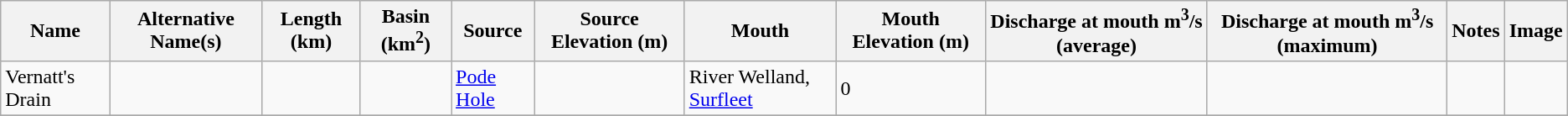<table class="wikitable sortable">
<tr>
<th>Name</th>
<th>Alternative Name(s)</th>
<th>Length (km)</th>
<th>Basin (km<sup>2</sup>)</th>
<th>Source</th>
<th>Source Elevation (m)</th>
<th>Mouth</th>
<th>Mouth Elevation (m)</th>
<th>Discharge at mouth m<sup>3</sup>/s (average)</th>
<th class="unsortable">Discharge at mouth m<sup>3</sup>/s (maximum)</th>
<th>Notes</th>
<th class="unsortable">Image</th>
</tr>
<tr>
<td>Vernatt's Drain</td>
<td></td>
<td></td>
<td></td>
<td><a href='#'>Pode Hole</a></td>
<td></td>
<td>River Welland, <a href='#'>Surfleet</a></td>
<td>0</td>
<td></td>
<td></td>
<td></td>
<td></td>
</tr>
<tr>
</tr>
</table>
